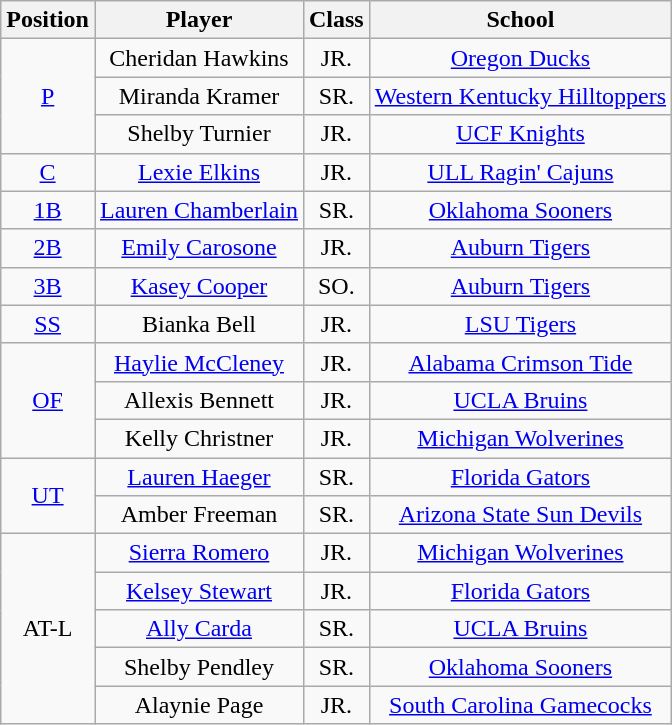<table class="wikitable">
<tr>
<th>Position</th>
<th>Player</th>
<th>Class</th>
<th>School</th>
</tr>
<tr align=center>
<td rowspan=3><a href='#'>P</a></td>
<td>Cheridan Hawkins</td>
<td>JR.</td>
<td><a href='#'>Oregon Ducks</a></td>
</tr>
<tr align=center>
<td>Miranda Kramer</td>
<td>SR.</td>
<td><a href='#'>Western Kentucky Hilltoppers</a></td>
</tr>
<tr align=center>
<td>Shelby Turnier</td>
<td>JR.</td>
<td><a href='#'>UCF Knights</a></td>
</tr>
<tr align=center>
<td rowspan=1><a href='#'>C</a></td>
<td><a href='#'>Lexie Elkins</a></td>
<td>JR.</td>
<td><a href='#'>ULL Ragin' Cajuns</a></td>
</tr>
<tr align=center>
<td rowspan=1><a href='#'>1B</a></td>
<td><a href='#'>Lauren Chamberlain</a></td>
<td>SR.</td>
<td><a href='#'>Oklahoma Sooners</a></td>
</tr>
<tr align=center>
<td rowspan=1><a href='#'>2B</a></td>
<td><a href='#'>Emily Carosone</a></td>
<td>JR.</td>
<td><a href='#'>Auburn Tigers</a></td>
</tr>
<tr align=center>
<td rowspan=1><a href='#'>3B</a></td>
<td><a href='#'>Kasey Cooper</a></td>
<td>SO.</td>
<td><a href='#'>Auburn Tigers</a></td>
</tr>
<tr align=center>
<td rowspan=1><a href='#'>SS</a></td>
<td>Bianka Bell</td>
<td>JR.</td>
<td><a href='#'>LSU Tigers</a></td>
</tr>
<tr align=center>
<td rowspan=3><a href='#'>OF</a></td>
<td><a href='#'>Haylie McCleney</a></td>
<td>JR.</td>
<td><a href='#'>Alabama Crimson Tide</a></td>
</tr>
<tr align=center>
<td>Allexis Bennett</td>
<td>JR.</td>
<td><a href='#'>UCLA Bruins</a></td>
</tr>
<tr align=center>
<td>Kelly Christner</td>
<td>JR.</td>
<td><a href='#'>Michigan Wolverines</a></td>
</tr>
<tr align=center>
<td rowspan=2><a href='#'>UT</a></td>
<td><a href='#'>Lauren Haeger</a></td>
<td>SR.</td>
<td><a href='#'>Florida Gators</a></td>
</tr>
<tr align=center>
<td>Amber Freeman</td>
<td>SR.</td>
<td><a href='#'>Arizona State Sun Devils</a></td>
</tr>
<tr align=center>
<td rowspan=5>AT-L</td>
<td><a href='#'>Sierra Romero</a></td>
<td>JR.</td>
<td><a href='#'>Michigan Wolverines</a></td>
</tr>
<tr align=center>
<td><a href='#'>Kelsey Stewart</a></td>
<td>JR.</td>
<td><a href='#'>Florida Gators</a></td>
</tr>
<tr align=center>
<td><a href='#'>Ally Carda</a></td>
<td>SR.</td>
<td><a href='#'>UCLA Bruins</a></td>
</tr>
<tr align=center>
<td>Shelby Pendley</td>
<td>SR.</td>
<td><a href='#'>Oklahoma Sooners</a></td>
</tr>
<tr align=center>
<td>Alaynie Page</td>
<td>JR.</td>
<td><a href='#'>South Carolina Gamecocks</a></td>
</tr>
</table>
